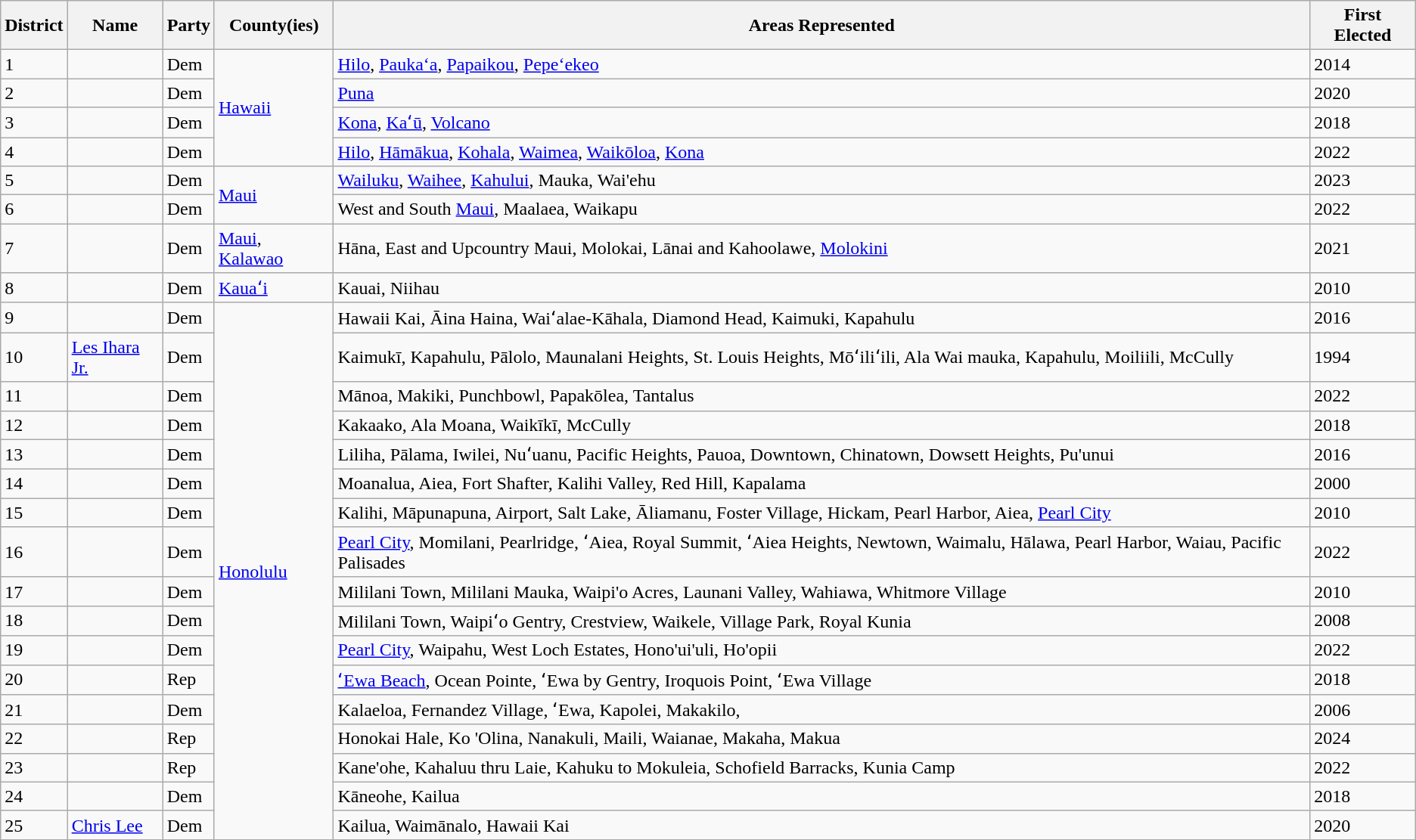<table class="wikitable sortable">
<tr>
<th>District</th>
<th>Name</th>
<th>Party</th>
<th>County(ies)</th>
<th>Areas Represented</th>
<th>First Elected</th>
</tr>
<tr>
<td>1</td>
<td></td>
<td>Dem</td>
<td rowspan="4"><a href='#'>Hawaii</a></td>
<td><a href='#'>Hilo</a>, <a href='#'>Pauka‘a</a>, <a href='#'>Papaikou</a>, <a href='#'>Pepe‘ekeo</a></td>
<td>2014</td>
</tr>
<tr>
<td>2</td>
<td></td>
<td>Dem</td>
<td><a href='#'>Puna</a></td>
<td>2020</td>
</tr>
<tr>
<td>3</td>
<td></td>
<td>Dem</td>
<td><a href='#'>Kona</a>, <a href='#'>Kaʻū</a>, <a href='#'>Volcano</a></td>
<td>2018</td>
</tr>
<tr>
<td>4</td>
<td></td>
<td>Dem</td>
<td><a href='#'>Hilo</a>, <a href='#'>Hāmākua</a>, <a href='#'>Kohala</a>, <a href='#'>Waimea</a>, <a href='#'>Waikōloa</a>, <a href='#'>Kona</a></td>
<td>2022</td>
</tr>
<tr>
<td>5</td>
<td></td>
<td>Dem</td>
<td rowspan="2"><a href='#'>Maui</a></td>
<td><a href='#'>Wailuku</a>, <a href='#'>Waihee</a>, <a href='#'> Kahului</a>, Mauka, Wai'ehu</td>
<td>2023</td>
</tr>
<tr>
<td>6</td>
<td></td>
<td>Dem</td>
<td>West and South <a href='#'>Maui</a>, Maalaea, Waikapu</td>
<td>2022</td>
</tr>
<tr>
<td>7</td>
<td></td>
<td>Dem</td>
<td><a href='#'>Maui</a>, <a href='#'>Kalawao</a></td>
<td>Hāna, East and Upcountry Maui, Molokai, Lānai and Kahoolawe, <a href='#'>Molokini</a></td>
<td>2021</td>
</tr>
<tr>
<td>8</td>
<td></td>
<td>Dem</td>
<td><a href='#'>Kauaʻi</a></td>
<td>Kauai, Niihau</td>
<td>2010</td>
</tr>
<tr>
<td>9</td>
<td></td>
<td>Dem</td>
<td rowspan="17"><a href='#'>Honolulu</a></td>
<td>Hawaii Kai, Āina Haina, Waiʻalae-Kāhala, Diamond Head, Kaimuki, Kapahulu</td>
<td>2016</td>
</tr>
<tr>
<td>10</td>
<td><a href='#'>Les Ihara Jr.</a></td>
<td>Dem</td>
<td>Kaimukī, Kapahulu, Pālolo, Maunalani Heights, St. Louis Heights, Mōʻiliʻili, Ala Wai mauka, Kapahulu, Moiliili, McCully</td>
<td>1994</td>
</tr>
<tr>
<td>11</td>
<td></td>
<td>Dem</td>
<td>Mānoa, Makiki, Punchbowl, Papakōlea, Tantalus</td>
<td>2022</td>
</tr>
<tr>
<td>12</td>
<td></td>
<td>Dem</td>
<td>Kakaako, Ala Moana, Waikīkī, McCully</td>
<td>2018</td>
</tr>
<tr>
<td>13</td>
<td></td>
<td>Dem</td>
<td>Liliha, Pālama, Iwilei, Nuʻuanu, Pacific Heights, Pauoa, Downtown, Chinatown, Dowsett Heights, Pu'unui</td>
<td>2016</td>
</tr>
<tr>
<td>14</td>
<td></td>
<td>Dem</td>
<td>Moanalua, Aiea, Fort Shafter, Kalihi Valley, Red Hill, Kapalama</td>
<td>2000</td>
</tr>
<tr>
<td>15</td>
<td></td>
<td>Dem</td>
<td>Kalihi, Māpunapuna, Airport, Salt Lake, Āliamanu, Foster Village, Hickam, Pearl Harbor, Aiea, <a href='#'>Pearl City</a></td>
<td>2010</td>
</tr>
<tr>
<td>16</td>
<td></td>
<td>Dem</td>
<td><a href='#'>Pearl City</a>, Momilani, Pearlridge, ʻAiea, Royal Summit, ʻAiea Heights, Newtown, Waimalu, Hālawa, Pearl Harbor, Waiau, Pacific Palisades</td>
<td>2022</td>
</tr>
<tr>
<td>17</td>
<td></td>
<td>Dem</td>
<td>Mililani Town, Mililani Mauka, Waipi'o Acres, Launani Valley, Wahiawa, Whitmore Village</td>
<td>2010</td>
</tr>
<tr>
<td>18</td>
<td></td>
<td>Dem</td>
<td>Mililani Town, Waipiʻo Gentry, Crestview, Waikele, Village Park, Royal Kunia</td>
<td>2008</td>
</tr>
<tr>
<td>19</td>
<td></td>
<td>Dem</td>
<td><a href='#'>Pearl City</a>, Waipahu, West Loch Estates, Hono'ui'uli, Ho'opii</td>
<td>2022</td>
</tr>
<tr>
<td>20</td>
<td></td>
<td>Rep</td>
<td><a href='#'>ʻEwa Beach</a>, Ocean Pointe, ʻEwa by Gentry, Iroquois Point, ʻEwa Village</td>
<td>2018</td>
</tr>
<tr>
<td>21</td>
<td></td>
<td>Dem</td>
<td>Kalaeloa, Fernandez Village, ʻEwa, Kapolei, Makakilo,</td>
<td>2006</td>
</tr>
<tr>
<td>22</td>
<td></td>
<td>Rep</td>
<td>Honokai Hale, Ko 'Olina, Nanakuli, Maili, Waianae, Makaha, Makua</td>
<td>2024</td>
</tr>
<tr>
<td>23</td>
<td></td>
<td>Rep</td>
<td>Kane'ohe, Kahaluu thru Laie, Kahuku to Mokuleia, Schofield Barracks, Kunia Camp</td>
<td>2022</td>
</tr>
<tr>
<td>24</td>
<td></td>
<td>Dem</td>
<td>Kāneohe, Kailua</td>
<td>2018</td>
</tr>
<tr>
<td>25</td>
<td><a href='#'>Chris Lee</a></td>
<td>Dem</td>
<td>Kailua, Waimānalo, Hawaii Kai</td>
<td>2020</td>
</tr>
<tr>
</tr>
</table>
